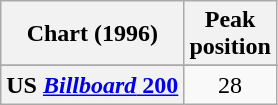<table class="wikitable sortable plainrowheaders" style="text-align:center">
<tr>
<th scope="col">Chart (1996)</th>
<th scope="col">Peak<br>position</th>
</tr>
<tr>
</tr>
<tr>
</tr>
<tr>
<th scope="row">US <a href='#'><em>Billboard</em> 200</a></th>
<td>28</td>
</tr>
</table>
